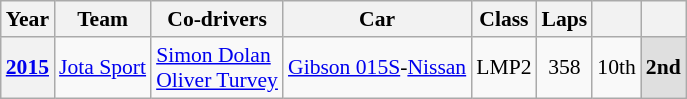<table class="wikitable" style="text-align:center; font-size:90%">
<tr>
<th>Year</th>
<th>Team</th>
<th>Co-drivers</th>
<th>Car</th>
<th>Class</th>
<th>Laps</th>
<th></th>
<th></th>
</tr>
<tr>
<th><a href='#'>2015</a></th>
<td align="left"nowrap> <a href='#'>Jota Sport</a></td>
<td align="left"nowrap> <a href='#'>Simon Dolan</a><br> <a href='#'>Oliver Turvey</a></td>
<td align="left"nowrap><a href='#'>Gibson 015S</a>-<a href='#'>Nissan</a></td>
<td>LMP2</td>
<td>358</td>
<td>10th</td>
<td style="background:#DFDFDF;"><strong>2nd</strong></td>
</tr>
</table>
